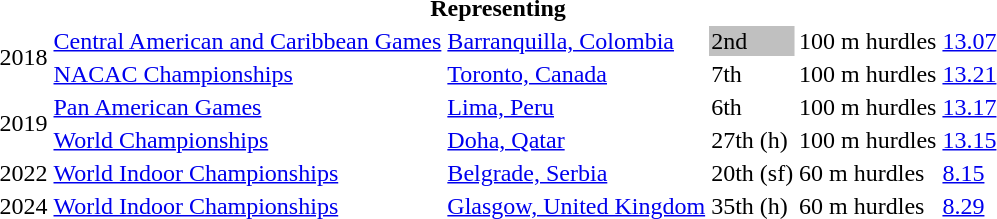<table>
<tr>
<th colspan="6">Representing </th>
</tr>
<tr>
<td rowspan=2>2018</td>
<td><a href='#'>Central American and Caribbean Games</a></td>
<td><a href='#'>Barranquilla, Colombia</a></td>
<td bgcolor=silver>2nd</td>
<td>100 m hurdles</td>
<td><a href='#'>13.07</a></td>
</tr>
<tr>
<td><a href='#'>NACAC Championships</a></td>
<td><a href='#'>Toronto, Canada</a></td>
<td>7th</td>
<td>100 m hurdles</td>
<td><a href='#'>13.21</a></td>
</tr>
<tr>
<td rowspan=2>2019</td>
<td><a href='#'>Pan American Games</a></td>
<td><a href='#'>Lima, Peru</a></td>
<td>6th</td>
<td>100 m hurdles</td>
<td><a href='#'>13.17</a></td>
</tr>
<tr>
<td><a href='#'>World Championships</a></td>
<td><a href='#'>Doha, Qatar</a></td>
<td>27th (h)</td>
<td>100 m hurdles</td>
<td><a href='#'>13.15</a></td>
</tr>
<tr>
<td>2022</td>
<td><a href='#'>World Indoor Championships</a></td>
<td><a href='#'>Belgrade, Serbia</a></td>
<td>20th (sf)</td>
<td>60 m hurdles</td>
<td><a href='#'>8.15</a></td>
</tr>
<tr>
<td>2024</td>
<td><a href='#'>World Indoor Championships</a></td>
<td><a href='#'>Glasgow, United Kingdom</a></td>
<td>35th (h)</td>
<td>60 m hurdles</td>
<td><a href='#'>8.29</a></td>
</tr>
</table>
